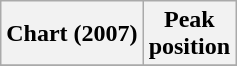<table class="wikitable plainrowheaders">
<tr>
<th>Chart (2007)</th>
<th>Peak<br>position</th>
</tr>
<tr>
</tr>
</table>
